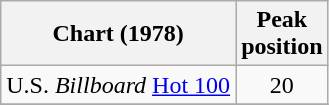<table class="wikitable">
<tr>
<th>Chart (1978)</th>
<th>Peak<br>position</th>
</tr>
<tr>
<td>U.S. <em>Billboard</em>  <a href='#'>Hot 100</a></td>
<td align="center">20</td>
</tr>
<tr>
</tr>
</table>
